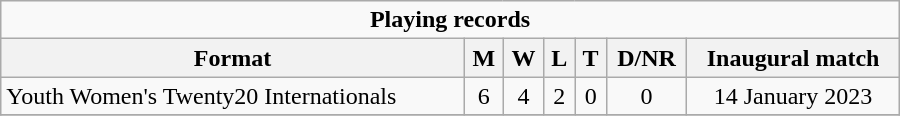<table class="wikitable" style="text-align: center; width: 600px">
<tr>
<td colspan=7 align="center"><strong>Playing records</strong></td>
</tr>
<tr>
<th>Format</th>
<th>M</th>
<th>W</th>
<th>L</th>
<th>T</th>
<th>D/NR</th>
<th>Inaugural match</th>
</tr>
<tr>
<td align="left">Youth Women's Twenty20 Internationals</td>
<td>6</td>
<td>4</td>
<td>2</td>
<td>0</td>
<td>0</td>
<td>14 January 2023</td>
</tr>
<tr>
</tr>
</table>
